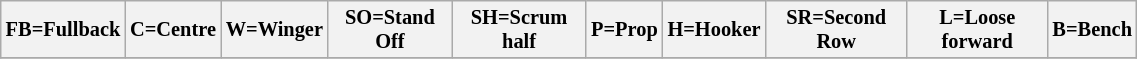<table class="wikitable" style="font-size:85%;" width="60%">
<tr>
<th>FB=Fullback</th>
<th>C=Centre</th>
<th>W=Winger</th>
<th>SO=Stand Off</th>
<th>SH=Scrum half</th>
<th>P=Prop</th>
<th>H=Hooker</th>
<th>SR=Second Row</th>
<th>L=Loose forward</th>
<th>B=Bench</th>
</tr>
<tr>
</tr>
</table>
